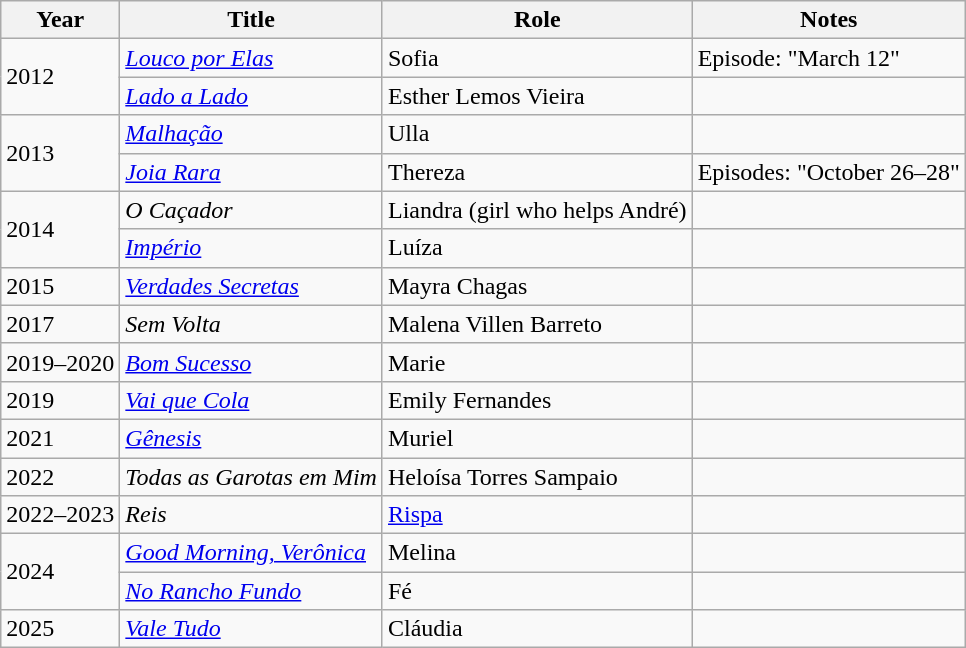<table class="wikitable">
<tr>
<th>Year</th>
<th>Title</th>
<th>Role</th>
<th>Notes</th>
</tr>
<tr>
<td rowspan="2">2012</td>
<td><em><a href='#'>Louco por Elas</a></em></td>
<td>Sofia</td>
<td>Episode: "March 12"</td>
</tr>
<tr>
<td><em><a href='#'>Lado a Lado</a></em></td>
<td>Esther Lemos Vieira</td>
<td></td>
</tr>
<tr>
<td rowspan="2">2013</td>
<td><em><a href='#'>Malhação</a></em></td>
<td>Ulla</td>
<td></td>
</tr>
<tr>
<td><em><a href='#'>Joia Rara</a></em></td>
<td>Thereza</td>
<td>Episodes: "October 26–28"</td>
</tr>
<tr>
<td rowspan="2">2014</td>
<td><em>O Caçador</em></td>
<td>Liandra (girl who helps André)</td>
<td></td>
</tr>
<tr>
<td><em><a href='#'>Império</a></em></td>
<td>Luíza</td>
<td></td>
</tr>
<tr>
<td>2015</td>
<td><em><a href='#'>Verdades Secretas</a></em></td>
<td>Mayra Chagas</td>
<td></td>
</tr>
<tr>
<td>2017</td>
<td><em>Sem Volta</em></td>
<td>Malena Villen Barreto</td>
<td> </td>
</tr>
<tr>
<td rowspan="1">2019–2020</td>
<td><em><a href='#'>Bom Sucesso</a></em></td>
<td>Marie</td>
<td></td>
</tr>
<tr>
<td>2019</td>
<td><em><a href='#'>Vai que Cola</a></em></td>
<td>Emily Fernandes</td>
<td></td>
</tr>
<tr>
<td>2021</td>
<td><em><a href='#'>Gênesis</a></em></td>
<td>Muriel</td>
<td> </td>
</tr>
<tr>
<td>2022</td>
<td><em>Todas as Garotas em Mim</em></td>
<td>Heloísa Torres Sampaio</td>
<td> </td>
</tr>
<tr>
<td>2022–2023</td>
<td><em>Reis</em></td>
<td><a href='#'>Rispa</a></td>
<td></td>
</tr>
<tr>
<td rowspan="2">2024</td>
<td><em><a href='#'>Good Morning, Verônica</a></em></td>
<td>Melina</td>
<td></td>
</tr>
<tr>
<td><em><a href='#'>No Rancho Fundo</a></em></td>
<td>Fé</td>
<td></td>
</tr>
<tr>
<td>2025</td>
<td><em><a href='#'>Vale Tudo</a></em></td>
<td>Cláudia</td>
<td></td>
</tr>
</table>
